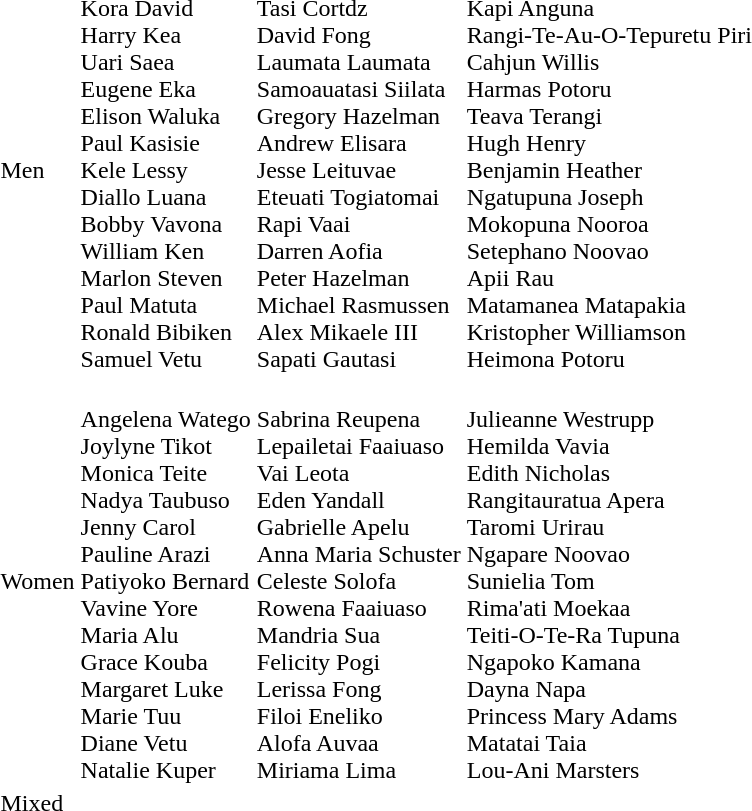<table>
<tr>
<td>Men<br></td>
<td><br>Kora David<br>Harry Kea<br>Uari Saea<br>Eugene Eka<br>Elison Waluka<br>Paul Kasisie<br>Kele Lessy<br>Diallo Luana<br>Bobby Vavona<br>William Ken<br>Marlon Steven<br>Paul Matuta<br>Ronald Bibiken<br>Samuel Vetu</td>
<td><br>Tasi Cortdz<br>David Fong<br>Laumata Laumata<br>Samoauatasi Siilata<br>Gregory Hazelman<br>Andrew Elisara<br>Jesse Leituvae<br>Eteuati Togiatomai<br>Rapi Vaai<br>Darren Aofia<br>Peter Hazelman<br>Michael Rasmussen<br>Alex Mikaele III<br>Sapati Gautasi</td>
<td><br>Kapi Anguna<br>Rangi-Te-Au-O-Tepuretu Piri<br>Cahjun Willis<br>Harmas Potoru<br>Teava Terangi<br>Hugh Henry<br>Benjamin Heather<br>Ngatupuna Joseph<br>Mokopuna Nooroa<br>Setephano Noovao<br>Apii Rau<br>Matamanea Matapakia<br>Kristopher Williamson<br>Heimona Potoru</td>
</tr>
<tr>
<td>Women<br></td>
<td><br>Angelena Watego<br>Joylyne Tikot<br>Monica Teite<br>Nadya Taubuso<br>Jenny Carol<br>Pauline Arazi<br>Patiyoko Bernard<br>Vavine Yore<br>Maria Alu<br>Grace Kouba<br>Margaret Luke<br>Marie Tuu<br>Diane Vetu<br>Natalie Kuper</td>
<td><br>Sabrina Reupena<br>Lepailetai Faaiuaso<br>Vai Leota<br>Eden Yandall<br>Gabrielle Apelu<br>Anna Maria Schuster<br>Celeste Solofa<br>Rowena Faaiuaso<br>Mandria Sua<br>Felicity Pogi<br>Lerissa Fong<br>Filoi Eneliko<br>Alofa Auvaa<br>Miriama Lima</td>
<td><br>Julieanne Westrupp<br>Hemilda Vavia<br>Edith Nicholas<br>Rangitauratua Apera<br>Taromi Urirau<br>Ngapare Noovao<br>Sunielia Tom<br>Rima'ati Moekaa<br>Teiti-O-Te-Ra Tupuna<br>Ngapoko Kamana<br>Dayna Napa<br>Princess Mary Adams<br>Matatai Taia<br>Lou-Ani Marsters</td>
</tr>
<tr>
<td>Mixed<br></td>
<td></td>
<td></td>
<td></td>
</tr>
</table>
